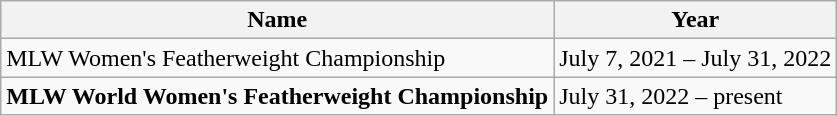<table class="wikitable">
<tr>
<th>Name</th>
<th>Year</th>
</tr>
<tr>
<td>MLW Women's Featherweight Championship</td>
<td>July 7, 2021 – July 31, 2022</td>
</tr>
<tr>
<td><strong>MLW World Women's Featherweight Championship</strong></td>
<td>July 31, 2022 – present</td>
</tr>
</table>
